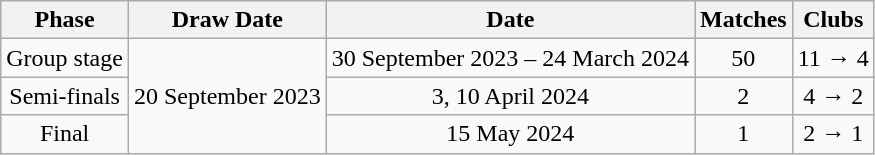<table class="wikitable">
<tr>
<th>Phase</th>
<th>Draw Date</th>
<th>Date</th>
<th>Matches</th>
<th>Clubs</th>
</tr>
<tr align=center>
<td>Group stage</td>
<td rowspan=3>20 September 2023</td>
<td>30 September 2023 – 24 March 2024</td>
<td>50</td>
<td>11 → 4</td>
</tr>
<tr align=center>
<td>Semi-finals</td>
<td>3, 10 April 2024</td>
<td>2</td>
<td>4 → 2</td>
</tr>
<tr align=center>
<td>Final</td>
<td>15 May 2024</td>
<td>1</td>
<td>2 → 1</td>
</tr>
</table>
